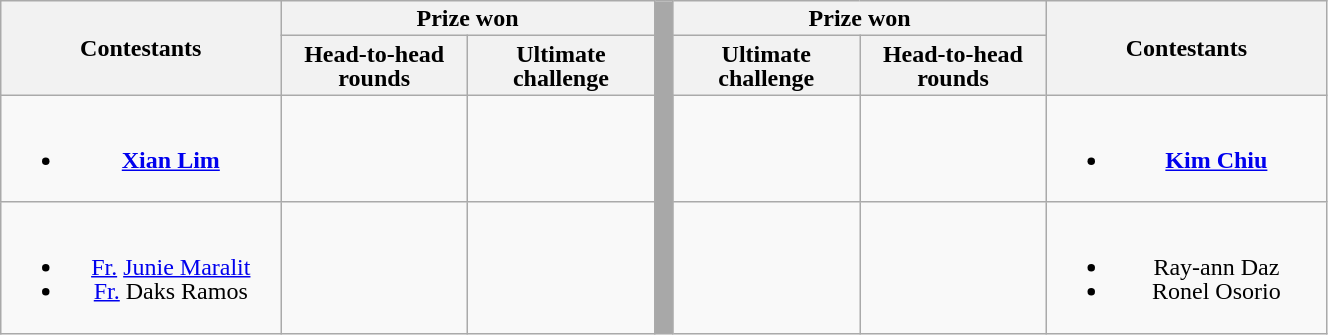<table class="wikitable" style="text-align:center; line-height:16px; font-size:100%;" width="70%">
<tr>
<th rowspan="2" width="15%">Contestants</th>
<th colspan="2" width="20%">Prize won</th>
<th width="1%" rowspan="99" style="background:#A8A8A8;"></th>
<th colspan="2" width="20%">Prize won</th>
<th rowspan="2" width="15%">Contestants</th>
</tr>
<tr>
<th width="10%">Head-to-head rounds</th>
<th width="10%">Ultimate challenge</th>
<th width="10%">Ultimate challenge</th>
<th width="10%">Head-to-head rounds</th>
</tr>
<tr>
<td><br><ul><li><strong><a href='#'>Xian Lim</a></strong></li></ul></td>
<td></td>
<td></td>
<td></td>
<td><strong></strong></td>
<td><br><ul><li><strong><a href='#'>Kim Chiu</a></strong></li></ul></td>
</tr>
<tr>
<td><br><ul><li><a href='#'>Fr.</a> <a href='#'>Junie Maralit</a></li><li><a href='#'>Fr.</a> Daks Ramos</li></ul></td>
<td></td>
<td></td>
<td></td>
<td><strong></strong></td>
<td><br><ul><li>Ray-ann Daz</li><li>Ronel Osorio</li></ul></td>
</tr>
</table>
